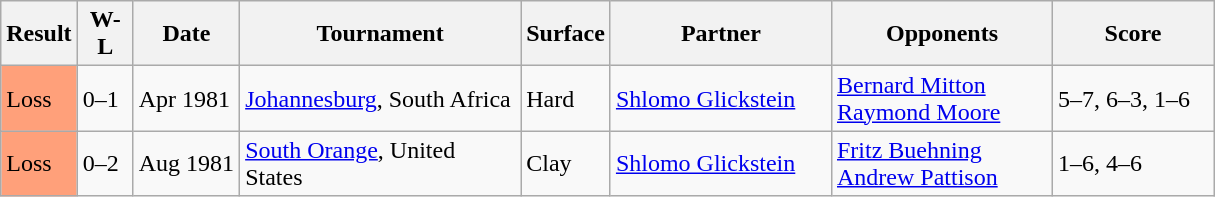<table class="sortable wikitable">
<tr>
<th>Result</th>
<th style="width:30px" class="unsortable">W-L</th>
<th>Date</th>
<th style="width:180px">Tournament</th>
<th style="width:50px">Surface</th>
<th style="width:140px">Partner</th>
<th style="width:140px">Opponents</th>
<th style="width:100px" class="unsortable">Score</th>
</tr>
<tr>
<td style="background:#ffa07a;">Loss</td>
<td>0–1</td>
<td>Apr 1981</td>
<td><a href='#'>Johannesburg</a>, South Africa</td>
<td>Hard</td>
<td> <a href='#'>Shlomo Glickstein</a></td>
<td> <a href='#'>Bernard Mitton</a><br> <a href='#'>Raymond Moore</a></td>
<td>5–7, 6–3, 1–6</td>
</tr>
<tr>
<td style="background:#ffa07a;">Loss</td>
<td>0–2</td>
<td>Aug 1981</td>
<td><a href='#'>South Orange</a>, United States</td>
<td>Clay</td>
<td> <a href='#'>Shlomo Glickstein</a></td>
<td> <a href='#'>Fritz Buehning</a><br> <a href='#'>Andrew Pattison</a></td>
<td>1–6, 4–6</td>
</tr>
</table>
